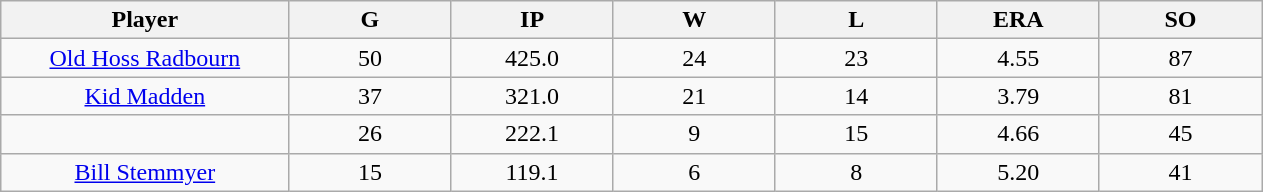<table class="wikitable sortable">
<tr>
<th bgcolor="#DDDDFF" width="16%">Player</th>
<th bgcolor="#DDDDFF" width="9%">G</th>
<th bgcolor="#DDDDFF" width="9%">IP</th>
<th bgcolor="#DDDDFF" width="9%">W</th>
<th bgcolor="#DDDDFF" width="9%">L</th>
<th bgcolor="#DDDDFF" width="9%">ERA</th>
<th bgcolor="#DDDDFF" width="9%">SO</th>
</tr>
<tr align="center">
<td><a href='#'>Old Hoss Radbourn</a></td>
<td>50</td>
<td>425.0</td>
<td>24</td>
<td>23</td>
<td>4.55</td>
<td>87</td>
</tr>
<tr align="center">
<td><a href='#'>Kid Madden</a></td>
<td>37</td>
<td>321.0</td>
<td>21</td>
<td>14</td>
<td>3.79</td>
<td>81</td>
</tr>
<tr align="center">
<td></td>
<td>26</td>
<td>222.1</td>
<td>9</td>
<td>15</td>
<td>4.66</td>
<td>45</td>
</tr>
<tr align="center">
<td><a href='#'>Bill Stemmyer</a></td>
<td>15</td>
<td>119.1</td>
<td>6</td>
<td>8</td>
<td>5.20</td>
<td>41</td>
</tr>
</table>
